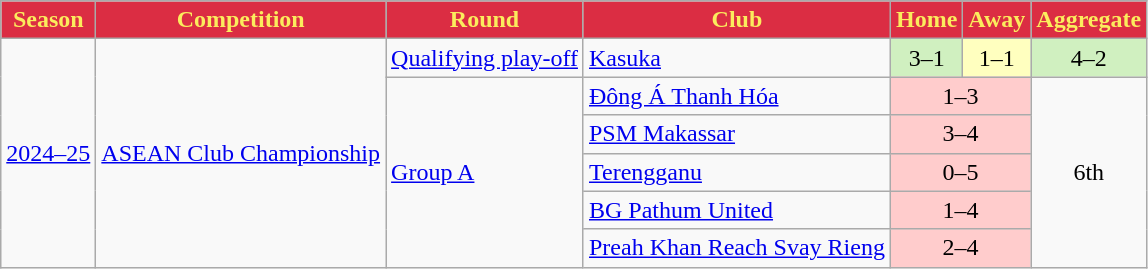<table class="wikitable">
<tr>
<th style="background:#DB2D43; color:#FBEC5D;">Season</th>
<th style="background:#DB2D43; color:#FBEC5D;">Competition</th>
<th style="background:#DB2D43; color:#FBEC5D;">Round</th>
<th style="background:#DB2D43; color:#FBEC5D;">Club</th>
<th style="background:#DB2D43; color:#FBEC5D;">Home</th>
<th style="background:#DB2D43; color:#FBEC5D;">Away</th>
<th style="background:#DB2D43; color:#FBEC5D;">Aggregate</th>
</tr>
<tr>
<td rowspan="6"><a href='#'>2024–25</a></td>
<td rowspan="6"><a href='#'>ASEAN Club Championship</a></td>
<td><a href='#'>Qualifying play-off</a></td>
<td> <a href='#'>Kasuka</a></td>
<td style="background:#D0F0C0;text-align:center;">3–1</td>
<td style="background:#FFFFBF;text-align:center;">1–1</td>
<td style="background:#D0F0C0;text-align:center;">4–2</td>
</tr>
<tr>
<td rowspan="5"><a href='#'>Group A</a></td>
<td> <a href='#'>Đông Á Thanh Hóa</a></td>
<td colspan="2" style="text-align:center; background:#FFCCCC;">1–3</td>
<td rowspan="5" style="text-align:center;">6th</td>
</tr>
<tr>
<td> <a href='#'>PSM Makassar</a></td>
<td colspan="2" style="text-align:center; background:#FFCCCC;">3–4</td>
</tr>
<tr>
<td> <a href='#'>Terengganu</a></td>
<td colspan="2" style="text-align:center; background:#FFCCCC;">0–5</td>
</tr>
<tr>
<td> <a href='#'>BG Pathum United</a></td>
<td colspan="2" style="text-align:center; background:#FFCCCC;">1–4</td>
</tr>
<tr>
<td> <a href='#'>Preah Khan Reach Svay Rieng</a></td>
<td colspan="2"style="text-align:center; background:#FFCCCC;">2–4</td>
</tr>
</table>
